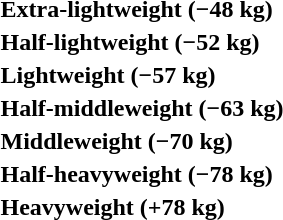<table>
<tr>
<th rowspan=2 style="text-align:left;">Extra-lightweight (−48 kg)</th>
<td rowspan=2></td>
<td rowspan=2></td>
<td></td>
</tr>
<tr>
<td></td>
</tr>
<tr>
<th rowspan=2 style="text-align:left;">Half-lightweight (−52 kg)</th>
<td rowspan=2></td>
<td rowspan=2></td>
<td></td>
</tr>
<tr>
<td></td>
</tr>
<tr>
<th rowspan=2 style="text-align:left;">Lightweight (−57 kg)</th>
<td rowspan=2></td>
<td rowspan=2></td>
<td></td>
</tr>
<tr>
<td></td>
</tr>
<tr>
<th rowspan=2 style="text-align:left;">Half-middleweight (−63 kg)</th>
<td rowspan=2></td>
<td rowspan=2></td>
<td></td>
</tr>
<tr>
<td></td>
</tr>
<tr>
<th rowspan=2 style="text-align:left;">Middleweight (−70 kg)</th>
<td rowspan=2></td>
<td rowspan=2></td>
<td></td>
</tr>
<tr>
<td></td>
</tr>
<tr>
<th rowspan=2 style="text-align:left;">Half-heavyweight (−78 kg)</th>
<td rowspan=2></td>
<td rowspan=2></td>
<td></td>
</tr>
<tr>
<td></td>
</tr>
<tr>
<th rowspan=2 style="text-align:left;">Heavyweight (+78 kg)</th>
<td rowspan=2></td>
<td rowspan=2></td>
<td></td>
</tr>
<tr>
<td></td>
</tr>
</table>
